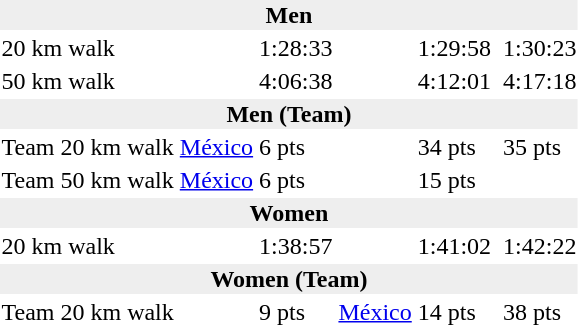<table>
<tr>
<td colspan=7 bgcolor=#eeeeee style="text-align:center;"><strong>Men</strong></td>
</tr>
<tr>
<td>20 km walk</td>
<td></td>
<td>1:28:33</td>
<td></td>
<td>1:29:58</td>
<td></td>
<td>1:30:23</td>
</tr>
<tr>
<td>50 km walk</td>
<td></td>
<td>4:06:38</td>
<td></td>
<td>4:12:01</td>
<td></td>
<td>4:17:18</td>
</tr>
<tr>
<td colspan=7 bgcolor=#eeeeee style="text-align:center;"><strong>Men (Team)</strong></td>
</tr>
<tr>
<td>Team 20 km walk</td>
<td> <a href='#'>México</a></td>
<td>6 pts</td>
<td></td>
<td>34 pts</td>
<td></td>
<td>35 pts</td>
</tr>
<tr>
<td>Team 50 km walk</td>
<td> <a href='#'>México</a></td>
<td>6 pts</td>
<td></td>
<td>15 pts</td>
<td></td>
<td></td>
</tr>
<tr>
<td colspan=7 bgcolor=#eeeeee style="text-align:center;"><strong>Women</strong></td>
</tr>
<tr>
<td>20 km walk</td>
<td></td>
<td>1:38:57</td>
<td></td>
<td>1:41:02</td>
<td></td>
<td>1:42:22</td>
</tr>
<tr>
<td colspan=7 bgcolor=#eeeeee style="text-align:center;"><strong>Women (Team)</strong></td>
</tr>
<tr>
<td>Team 20 km walk</td>
<td></td>
<td>9 pts</td>
<td> <a href='#'>México</a></td>
<td>14 pts</td>
<td></td>
<td>38 pts</td>
</tr>
</table>
